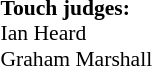<table width=100% style="font-size: 90%">
<tr>
<td><br><strong>Touch judges:</strong>
<br> Ian Heard
<br> Graham Marshall</td>
</tr>
</table>
